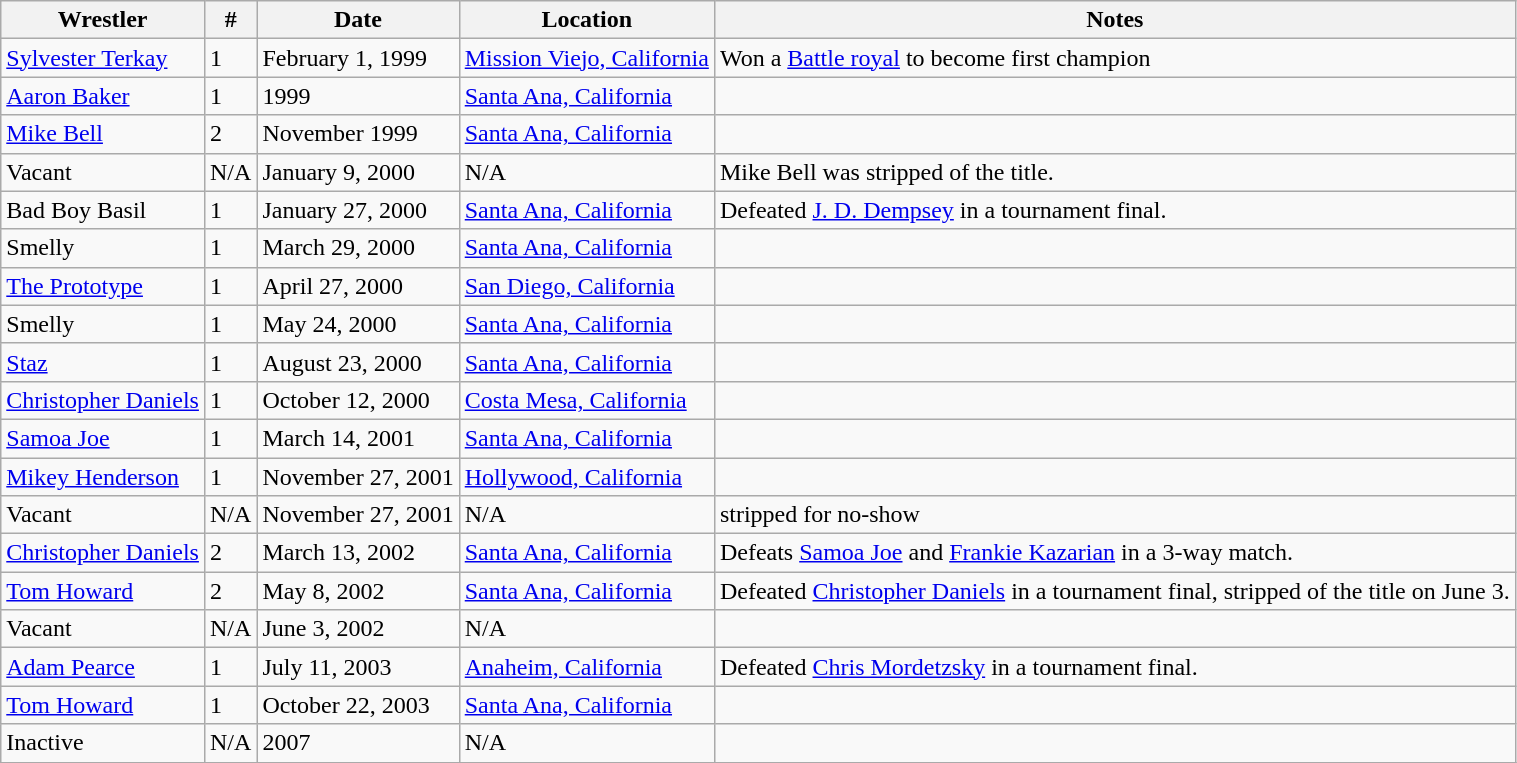<table class="wikitable sortable">
<tr>
<th>Wrestler</th>
<th>#</th>
<th>Date</th>
<th>Location</th>
<th>Notes</th>
</tr>
<tr>
<td><a href='#'>Sylvester Terkay</a></td>
<td>1</td>
<td>February 1, 1999</td>
<td><a href='#'>Mission Viejo, California</a></td>
<td>Won a <a href='#'>Battle royal</a> to become first champion</td>
</tr>
<tr>
<td><a href='#'>Aaron Baker</a></td>
<td>1</td>
<td>1999</td>
<td><a href='#'>Santa Ana, California</a></td>
<td></td>
</tr>
<tr>
<td><a href='#'>Mike Bell</a></td>
<td>2</td>
<td>November 1999</td>
<td><a href='#'>Santa Ana, California</a></td>
<td></td>
</tr>
<tr>
<td>Vacant</td>
<td>N/A</td>
<td>January 9, 2000</td>
<td>N/A</td>
<td>Mike Bell was stripped of the title.</td>
</tr>
<tr>
<td>Bad Boy Basil</td>
<td>1</td>
<td>January 27, 2000</td>
<td><a href='#'>Santa Ana, California</a></td>
<td>Defeated <a href='#'>J. D. Dempsey</a> in a tournament final.</td>
</tr>
<tr>
<td>Smelly</td>
<td>1</td>
<td>March 29, 2000</td>
<td><a href='#'>Santa Ana, California</a></td>
<td></td>
</tr>
<tr>
<td><a href='#'>The Prototype</a></td>
<td>1</td>
<td>April 27, 2000</td>
<td><a href='#'>San Diego, California</a></td>
<td></td>
</tr>
<tr>
<td>Smelly</td>
<td>1</td>
<td>May 24, 2000</td>
<td><a href='#'>Santa Ana, California</a></td>
<td></td>
</tr>
<tr>
<td><a href='#'>Staz</a></td>
<td>1</td>
<td>August 23, 2000</td>
<td><a href='#'>Santa Ana, California</a></td>
<td></td>
</tr>
<tr>
<td><a href='#'>Christopher Daniels</a></td>
<td>1</td>
<td>October 12, 2000</td>
<td><a href='#'>Costa Mesa, California</a></td>
<td></td>
</tr>
<tr>
<td><a href='#'>Samoa Joe</a></td>
<td>1</td>
<td>March 14, 2001</td>
<td><a href='#'>Santa Ana, California</a></td>
<td></td>
</tr>
<tr>
<td><a href='#'>Mikey Henderson</a></td>
<td>1</td>
<td>November 27, 2001</td>
<td><a href='#'>Hollywood, California</a></td>
<td></td>
</tr>
<tr>
<td>Vacant</td>
<td>N/A</td>
<td>November 27, 2001</td>
<td>N/A</td>
<td>stripped for no-show</td>
</tr>
<tr>
<td><a href='#'>Christopher Daniels</a></td>
<td>2</td>
<td>March 13, 2002</td>
<td><a href='#'>Santa Ana, California</a></td>
<td>Defeats <a href='#'>Samoa Joe</a> and <a href='#'>Frankie Kazarian</a> in a 3-way match.</td>
</tr>
<tr>
<td><a href='#'>Tom Howard</a></td>
<td>2</td>
<td>May 8, 2002</td>
<td><a href='#'>Santa Ana, California</a></td>
<td>Defeated <a href='#'>Christopher Daniels</a> in a tournament final, stripped of the title on June 3.</td>
</tr>
<tr>
<td>Vacant</td>
<td>N/A</td>
<td>June 3, 2002</td>
<td>N/A</td>
<td></td>
</tr>
<tr>
<td><a href='#'>Adam Pearce</a></td>
<td>1</td>
<td>July 11, 2003</td>
<td><a href='#'>Anaheim, California</a></td>
<td>Defeated <a href='#'>Chris Mordetzsky</a> in a tournament final.</td>
</tr>
<tr>
<td><a href='#'>Tom Howard</a></td>
<td>1</td>
<td>October 22, 2003</td>
<td><a href='#'>Santa Ana, California</a></td>
<td></td>
</tr>
<tr>
<td>Inactive</td>
<td>N/A</td>
<td>2007</td>
<td>N/A</td>
<td></td>
</tr>
<tr>
</tr>
</table>
